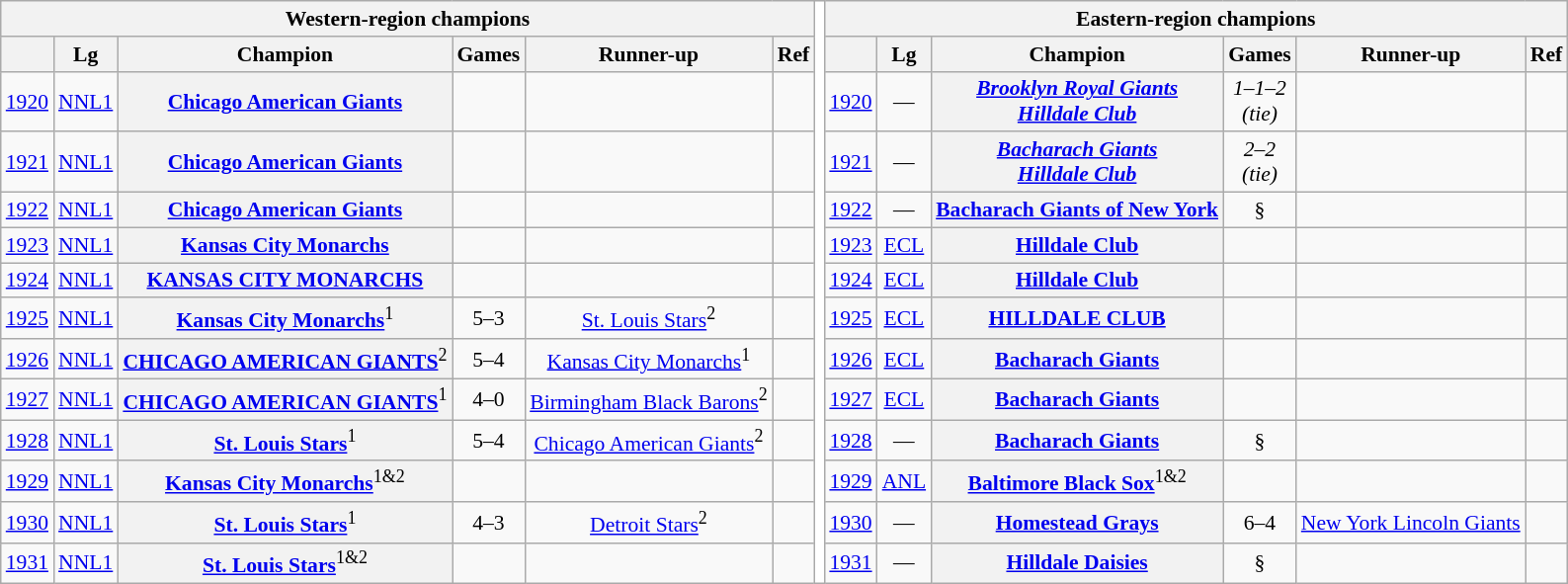<table class="wikitable" style="text-align:center; font-size:90%;">
<tr>
<th colspan="6">Western-region champions</th>
<th rowspan="14" style="background: #ffffff;"></th>
<th colspan="6">Eastern-region champions</th>
</tr>
<tr>
<th></th>
<th>Lg</th>
<th>Champion</th>
<th>Games</th>
<th>Runner-up</th>
<th>Ref</th>
<th></th>
<th>Lg</th>
<th>Champion</th>
<th>Games</th>
<th>Runner-up</th>
<th>Ref</th>
</tr>
<tr>
<td><a href='#'>1920</a></td>
<td><a href='#'>NNL1</a></td>
<td bgcolor=#f2f2f2><strong><a href='#'>Chicago American Giants</a></strong></td>
<td></td>
<td></td>
<td></td>
<td><a href='#'>1920</a></td>
<td>—</td>
<td bgcolor=#f2f2f2><strong><em><a href='#'>Brooklyn Royal Giants</a></em></strong><br><strong><em><a href='#'>Hilldale Club</a></em></strong></td>
<td><em>1–1–2</em><br><em>(tie)</em></td>
<td></td>
<td></td>
</tr>
<tr>
<td><a href='#'>1921</a></td>
<td><a href='#'>NNL1</a></td>
<td bgcolor=#f2f2f2><strong><a href='#'>Chicago American Giants</a></strong></td>
<td></td>
<td></td>
<td></td>
<td><a href='#'>1921</a></td>
<td>—</td>
<td bgcolor=#f2f2f2><strong><em><a href='#'>Bacharach Giants</a></em></strong><br><strong><em><a href='#'>Hilldale Club</a></em></strong></td>
<td><em>2–2</em><br><em>(tie)</em></td>
<td></td>
<td></td>
</tr>
<tr>
<td><a href='#'>1922</a></td>
<td><a href='#'>NNL1</a></td>
<td bgcolor=#f2f2f2><span><strong><a href='#'>Chicago American Giants</a></strong></span></td>
<td></td>
<td></td>
<td></td>
<td><a href='#'>1922</a></td>
<td>—</td>
<td bgcolor=#f2f2f2><span><strong><a href='#'>Bacharach Giants of New York</a></strong></span></td>
<td>§</td>
<td></td>
<td></td>
</tr>
<tr>
<td><a href='#'>1923</a></td>
<td><a href='#'>NNL1</a></td>
<td bgcolor=#f2f2f2><strong><a href='#'>Kansas City Monarchs</a></strong></td>
<td></td>
<td></td>
<td></td>
<td><a href='#'>1923</a></td>
<td><a href='#'>ECL</a></td>
<td bgcolor=#f2f2f2><strong><a href='#'>Hilldale Club</a></strong></td>
<td></td>
<td></td>
<td></td>
</tr>
<tr>
<td><a href='#'>1924</a></td>
<td><a href='#'>NNL1</a></td>
<td bgcolor=#f2f2f2><span><strong><a href='#'>KANSAS CITY MONARCHS</a></strong></span></td>
<td></td>
<td></td>
<td></td>
<td><a href='#'>1924</a></td>
<td><a href='#'>ECL</a></td>
<td bgcolor=#f2f2f2><span><strong><a href='#'>Hilldale Club</a></strong></span></td>
<td></td>
<td></td>
<td></td>
</tr>
<tr>
<td><a href='#'>1925</a></td>
<td><a href='#'>NNL1</a></td>
<td bgcolor=#f2f2f2><span><strong><a href='#'>Kansas City Monarchs</a></strong></span><sup>1</sup></td>
<td>5–3</td>
<td><a href='#'>St. Louis Stars</a><sup>2</sup></td>
<td></td>
<td><a href='#'>1925</a></td>
<td><a href='#'>ECL</a></td>
<td bgcolor=#f2f2f2><span><strong><a href='#'>HILLDALE CLUB</a></strong></span></td>
<td></td>
<td></td>
<td></td>
</tr>
<tr>
<td><a href='#'>1926</a></td>
<td><a href='#'>NNL1</a></td>
<td bgcolor=#f2f2f2><span><strong><a href='#'>CHICAGO AMERICAN GIANTS</a></strong></span><sup>2</sup></td>
<td>5–4</td>
<td><a href='#'>Kansas City Monarchs</a><sup>1</sup></td>
<td></td>
<td><a href='#'>1926</a></td>
<td><a href='#'>ECL</a></td>
<td bgcolor=#f2f2f2><span><strong><a href='#'>Bacharach Giants</a></strong></span></td>
<td></td>
<td></td>
<td></td>
</tr>
<tr>
<td><a href='#'>1927</a></td>
<td><a href='#'>NNL1</a></td>
<td bgcolor=#f2f2f2><span><strong><a href='#'>CHICAGO AMERICAN GIANTS</a></strong></span><sup>1</sup></td>
<td>4–0</td>
<td><a href='#'>Birmingham Black Barons</a><sup>2</sup></td>
<td></td>
<td><a href='#'>1927</a></td>
<td><a href='#'>ECL</a></td>
<td bgcolor=#f2f2f2><span><strong><a href='#'>Bacharach Giants</a></strong></span></td>
<td></td>
<td></td>
<td></td>
</tr>
<tr>
<td><a href='#'>1928</a></td>
<td><a href='#'>NNL1</a></td>
<td bgcolor=#f2f2f2><strong><a href='#'>St. Louis Stars</a></strong><sup>1</sup></td>
<td>5–4</td>
<td><a href='#'>Chicago American Giants</a><sup>2</sup></td>
<td></td>
<td><a href='#'>1928</a></td>
<td>—</td>
<td bgcolor=#f2f2f2><strong><a href='#'>Bacharach Giants</a></strong></td>
<td>§</td>
<td></td>
<td></td>
</tr>
<tr>
<td><a href='#'>1929</a></td>
<td><a href='#'>NNL1</a></td>
<td bgcolor=#f2f2f2><strong><a href='#'>Kansas City Monarchs</a></strong><sup>1&2</sup></td>
<td></td>
<td></td>
<td></td>
<td><a href='#'>1929</a></td>
<td><a href='#'>ANL</a></td>
<td bgcolor=#f2f2f2><strong><a href='#'>Baltimore Black Sox</a></strong><sup>1&2</sup></td>
<td></td>
<td></td>
<td></td>
</tr>
<tr>
<td><a href='#'>1930</a></td>
<td><a href='#'>NNL1</a></td>
<td bgcolor=#f2f2f2><strong><a href='#'>St. Louis Stars</a></strong><sup>1</sup></td>
<td>4–3</td>
<td><a href='#'>Detroit Stars</a><sup>2</sup></td>
<td></td>
<td><a href='#'>1930</a></td>
<td>—</td>
<td bgcolor=#f2f2f2><strong><a href='#'>Homestead Grays</a></strong></td>
<td>6–4</td>
<td><a href='#'>New York Lincoln Giants</a></td>
<td></td>
</tr>
<tr>
<td><a href='#'>1931</a></td>
<td><a href='#'>NNL1</a></td>
<td bgcolor=#f2f2f2><strong><a href='#'>St. Louis Stars</a></strong><sup>1&2</sup></td>
<td></td>
<td></td>
<td></td>
<td><a href='#'>1931</a></td>
<td>—</td>
<td bgcolor=#f2f2f2><strong><a href='#'>Hilldale Daisies</a></strong></td>
<td>§</td>
<td></td>
<td></td>
</tr>
</table>
